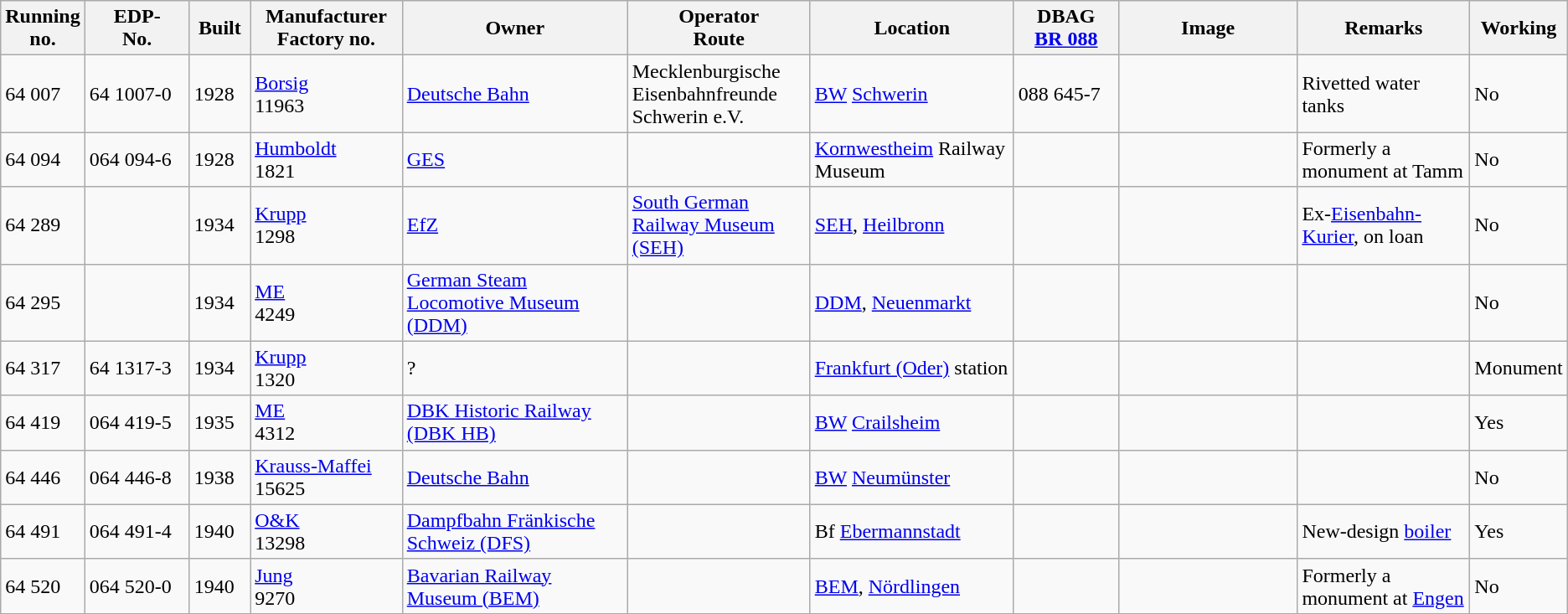<table class="wikitable" style="width="100%"; border:solid 1px #AAAAAA; background:#e3e3e3;">
<tr>
<th width="5%">Running<br>no.</th>
<th width="7%">EDP-<br>No.</th>
<th width="4%">Built</th>
<th width="10%">Manufacturer<br>Factory no.</th>
<th width="16%">Owner</th>
<th width="12%">Operator<br>Route</th>
<th width="14%">Location</th>
<th width="7%">DBAG<br><a href='#'>BR 088</a></th>
<th width="13%">Image</th>
<th width="19%">Remarks</th>
<th width="8%">Working</th>
</tr>
<tr>
<td>64 007</td>
<td>64 1007-0</td>
<td>1928</td>
<td><a href='#'>Borsig</a><br>11963</td>
<td><a href='#'>Deutsche Bahn</a></td>
<td>Mecklenburgische Eisenbahnfreunde Schwerin e.V.</td>
<td><a href='#'>BW</a> <a href='#'>Schwerin</a></td>
<td>088 645-7</td>
<td></td>
<td>Rivetted water tanks</td>
<td>No</td>
</tr>
<tr>
<td>64 094</td>
<td>064 094-6</td>
<td>1928</td>
<td><a href='#'>Humboldt</a><br>1821</td>
<td><a href='#'>GES</a></td>
<td></td>
<td><a href='#'>Kornwestheim</a> Railway Museum</td>
<td></td>
<td></td>
<td>Formerly a monument at Tamm</td>
<td>No</td>
</tr>
<tr>
<td>64 289</td>
<td></td>
<td>1934</td>
<td><a href='#'>Krupp</a><br>1298</td>
<td><a href='#'>EfZ</a></td>
<td><a href='#'>South German Railway Museum (SEH)</a></td>
<td><a href='#'>SEH</a>, <a href='#'>Heilbronn</a></td>
<td></td>
<td></td>
<td>Ex-<a href='#'>Eisenbahn-Kurier</a>, on loan</td>
<td>No</td>
</tr>
<tr>
<td>64 295</td>
<td></td>
<td>1934</td>
<td><a href='#'>ME</a><br>4249</td>
<td><a href='#'>German Steam Locomotive Museum (DDM)</a></td>
<td></td>
<td><a href='#'>DDM</a>, <a href='#'>Neuenmarkt</a></td>
<td></td>
<td></td>
<td></td>
<td>No</td>
</tr>
<tr>
<td>64 317</td>
<td>64 1317-3</td>
<td>1934</td>
<td><a href='#'>Krupp</a><br>1320</td>
<td>?</td>
<td></td>
<td><a href='#'>Frankfurt (Oder)</a> station</td>
<td></td>
<td></td>
<td></td>
<td>Monument</td>
</tr>
<tr>
<td>64 419</td>
<td>064 419-5</td>
<td>1935</td>
<td><a href='#'>ME</a><br>4312</td>
<td><a href='#'>DBK Historic Railway<br> (DBK HB)</a></td>
<td></td>
<td><a href='#'>BW</a> <a href='#'>Crailsheim</a></td>
<td></td>
<td></td>
<td></td>
<td>Yes</td>
</tr>
<tr>
<td>64 446</td>
<td>064 446-8</td>
<td>1938</td>
<td><a href='#'>Krauss-Maffei</a><br>15625</td>
<td><a href='#'>Deutsche Bahn</a></td>
<td></td>
<td><a href='#'>BW</a> <a href='#'>Neumünster</a></td>
<td></td>
<td></td>
<td></td>
<td>No</td>
</tr>
<tr>
<td>64 491</td>
<td>064 491-4</td>
<td>1940</td>
<td><a href='#'>O&K</a><br>13298</td>
<td><a href='#'>Dampfbahn Fränkische Schweiz (DFS)</a></td>
<td></td>
<td>Bf <a href='#'>Ebermannstadt</a></td>
<td></td>
<td></td>
<td>New-design <a href='#'>boiler</a></td>
<td>Yes</td>
</tr>
<tr>
<td>64 520</td>
<td>064 520-0</td>
<td>1940</td>
<td><a href='#'>Jung</a><br>9270</td>
<td><a href='#'>Bavarian Railway Museum (BEM)</a></td>
<td></td>
<td><a href='#'>BEM</a>, <a href='#'>Nördlingen</a></td>
<td></td>
<td></td>
<td>Formerly a monument at <a href='#'>Engen</a></td>
<td>No</td>
</tr>
<tr>
</tr>
</table>
